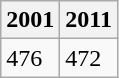<table class="wikitable">
<tr>
<th>2001</th>
<th>2011</th>
</tr>
<tr>
<td>476</td>
<td>472</td>
</tr>
</table>
